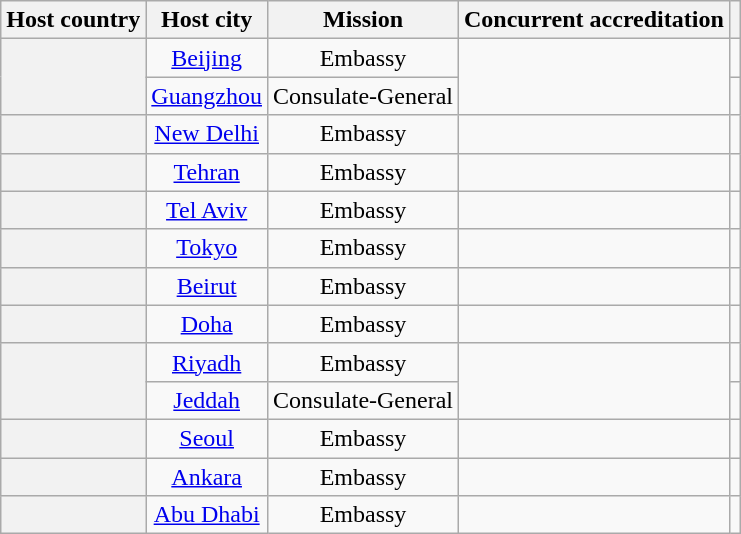<table class="wikitable plainrowheaders" style="text-align:center;">
<tr>
<th scope="col">Host country</th>
<th scope="col">Host city</th>
<th scope="col">Mission</th>
<th scope="col">Concurrent accreditation</th>
<th scope="col"></th>
</tr>
<tr>
<th scope="row" rowspan="2"></th>
<td><a href='#'>Beijing</a></td>
<td>Embassy</td>
<td rowspan="2"></td>
<td></td>
</tr>
<tr>
<td><a href='#'>Guangzhou</a></td>
<td>Consulate-General</td>
<td></td>
</tr>
<tr>
<th scope="row"></th>
<td><a href='#'>New Delhi</a></td>
<td>Embassy</td>
<td></td>
<td></td>
</tr>
<tr>
<th scope="row"></th>
<td><a href='#'>Tehran</a></td>
<td>Embassy</td>
<td></td>
<td></td>
</tr>
<tr>
<th scope="row"></th>
<td><a href='#'>Tel Aviv</a></td>
<td>Embassy</td>
<td></td>
<td></td>
</tr>
<tr>
<th scope="row"></th>
<td><a href='#'>Tokyo</a></td>
<td>Embassy</td>
<td></td>
<td></td>
</tr>
<tr>
<th scope="row"></th>
<td><a href='#'>Beirut</a></td>
<td>Embassy</td>
<td></td>
<td></td>
</tr>
<tr>
<th scope="row"></th>
<td><a href='#'>Doha</a></td>
<td>Embassy</td>
<td></td>
<td></td>
</tr>
<tr>
<th scope="row" rowspan="2"></th>
<td><a href='#'>Riyadh</a></td>
<td>Embassy</td>
<td rowspan="2"></td>
<td></td>
</tr>
<tr>
<td><a href='#'>Jeddah</a></td>
<td>Consulate-General</td>
<td></td>
</tr>
<tr>
<th scope="row"></th>
<td><a href='#'>Seoul</a></td>
<td>Embassy</td>
<td></td>
<td></td>
</tr>
<tr>
<th scope="row"></th>
<td><a href='#'>Ankara</a></td>
<td>Embassy</td>
<td></td>
<td></td>
</tr>
<tr>
<th scope="row"></th>
<td><a href='#'>Abu Dhabi</a></td>
<td>Embassy</td>
<td></td>
<td></td>
</tr>
</table>
